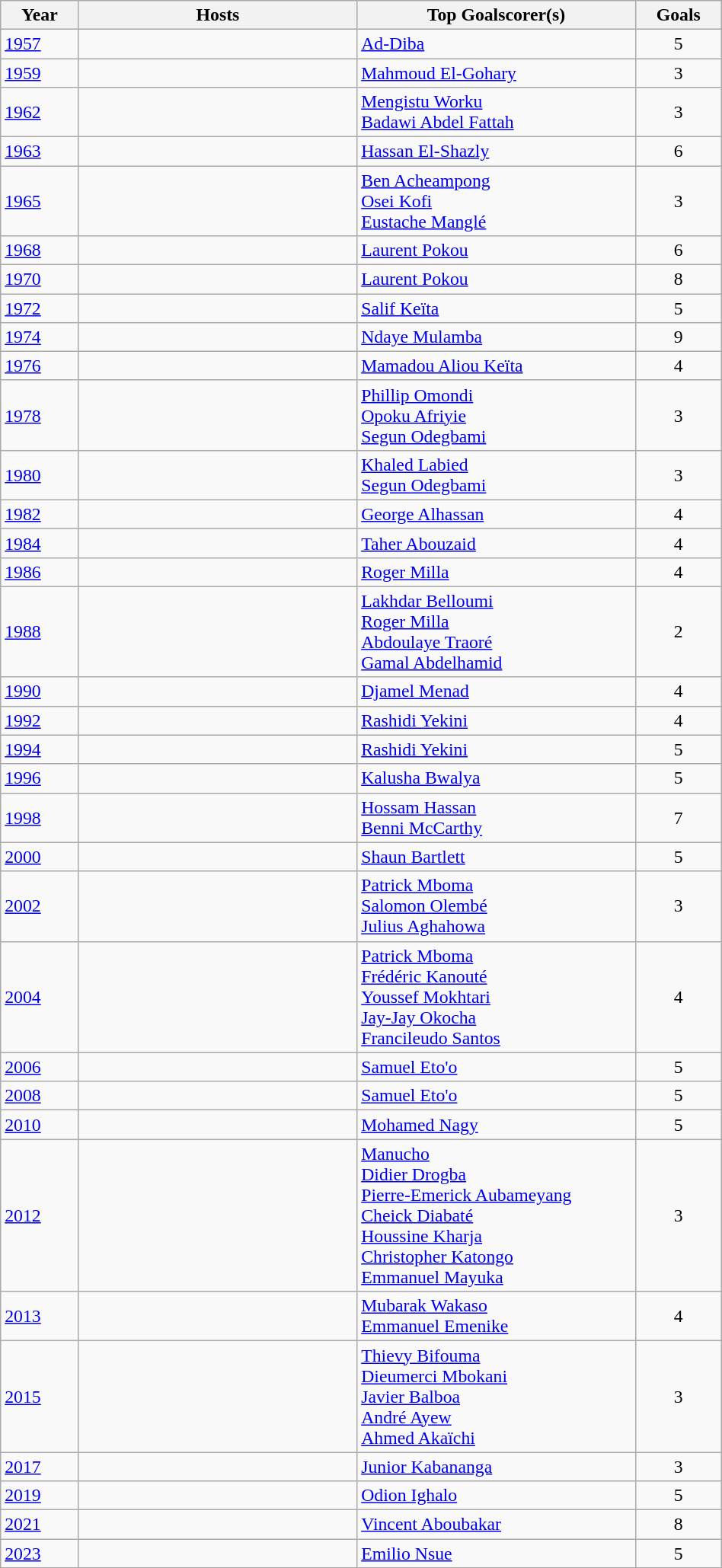<table class="wikitable" style="text-align:left; font-size:99%;" width="50%">
<tr>
<th width="5%">Year</th>
<th width="20%">Hosts</th>
<th width="20%">Top Goalscorer(s)</th>
<th width="5%">Goals</th>
</tr>
<tr>
<td><a href='#'>1957</a></td>
<td></td>
<td> <a href='#'>Ad-Diba</a></td>
<td style="text-align:center">5</td>
</tr>
<tr>
<td><a href='#'>1959</a></td>
<td></td>
<td> <a href='#'>Mahmoud El-Gohary</a></td>
<td style="text-align:center">3</td>
</tr>
<tr>
<td><a href='#'>1962</a></td>
<td></td>
<td> <a href='#'>Mengistu Worku</a><br> <a href='#'>Badawi Abdel Fattah</a></td>
<td style="text-align:center">3</td>
</tr>
<tr>
<td><a href='#'>1963</a></td>
<td></td>
<td> <a href='#'>Hassan El-Shazly</a></td>
<td style="text-align:center">6</td>
</tr>
<tr>
<td><a href='#'>1965</a></td>
<td></td>
<td> <a href='#'>Ben Acheampong</a><br> <a href='#'>Osei Kofi</a><br> <a href='#'>Eustache Manglé</a></td>
<td style="text-align:center">3</td>
</tr>
<tr>
<td><a href='#'>1968</a></td>
<td></td>
<td> <a href='#'>Laurent Pokou</a></td>
<td style="text-align:center">6</td>
</tr>
<tr>
<td><a href='#'>1970</a></td>
<td></td>
<td> <a href='#'>Laurent Pokou</a></td>
<td style="text-align:center">8</td>
</tr>
<tr>
<td><a href='#'>1972</a></td>
<td></td>
<td> <a href='#'>Salif Keïta</a></td>
<td style="text-align:center">5</td>
</tr>
<tr>
<td><a href='#'>1974</a></td>
<td></td>
<td> <a href='#'>Ndaye Mulamba</a></td>
<td style="text-align:center">9</td>
</tr>
<tr>
<td><a href='#'>1976</a></td>
<td></td>
<td> <a href='#'>Mamadou Aliou Keïta</a></td>
<td style="text-align:center">4</td>
</tr>
<tr>
<td><a href='#'>1978</a></td>
<td></td>
<td> <a href='#'>Phillip Omondi</a><br> <a href='#'>Opoku Afriyie</a><br> <a href='#'>Segun Odegbami</a></td>
<td style="text-align:center">3</td>
</tr>
<tr>
<td><a href='#'>1980</a></td>
<td></td>
<td> <a href='#'>Khaled Labied</a><br> <a href='#'>Segun Odegbami</a></td>
<td style="text-align:center">3</td>
</tr>
<tr>
<td><a href='#'>1982</a></td>
<td></td>
<td> <a href='#'>George Alhassan</a></td>
<td style="text-align:center">4</td>
</tr>
<tr>
<td><a href='#'>1984</a></td>
<td></td>
<td> <a href='#'>Taher Abouzaid</a></td>
<td style="text-align:center">4</td>
</tr>
<tr>
<td><a href='#'>1986</a></td>
<td></td>
<td> <a href='#'>Roger Milla</a></td>
<td style="text-align:center">4</td>
</tr>
<tr>
<td><a href='#'>1988</a></td>
<td></td>
<td> <a href='#'>Lakhdar Belloumi</a><br> <a href='#'>Roger Milla</a><br> <a href='#'>Abdoulaye Traoré</a><br> <a href='#'>Gamal Abdelhamid</a></td>
<td style="text-align:center">2</td>
</tr>
<tr>
<td><a href='#'>1990</a></td>
<td></td>
<td> <a href='#'>Djamel Menad</a></td>
<td style="text-align:center">4</td>
</tr>
<tr>
<td><a href='#'>1992</a></td>
<td></td>
<td> <a href='#'>Rashidi Yekini</a></td>
<td style="text-align:center">4</td>
</tr>
<tr>
<td><a href='#'>1994</a></td>
<td></td>
<td> <a href='#'>Rashidi Yekini</a></td>
<td style="text-align:center">5</td>
</tr>
<tr>
<td><a href='#'>1996</a></td>
<td></td>
<td> <a href='#'>Kalusha Bwalya</a></td>
<td style="text-align:center">5</td>
</tr>
<tr>
<td><a href='#'>1998</a></td>
<td></td>
<td> <a href='#'>Hossam Hassan</a><br> <a href='#'>Benni McCarthy</a></td>
<td style="text-align:center">7</td>
</tr>
<tr>
<td><a href='#'>2000</a></td>
<td> <br> </td>
<td> <a href='#'>Shaun Bartlett</a></td>
<td style="text-align:center">5</td>
</tr>
<tr>
<td><a href='#'>2002</a></td>
<td></td>
<td> <a href='#'>Patrick Mboma</a><br> <a href='#'>Salomon Olembé</a><br> <a href='#'>Julius Aghahowa</a></td>
<td style="text-align:center">3</td>
</tr>
<tr>
<td><a href='#'>2004</a></td>
<td></td>
<td> <a href='#'>Patrick Mboma</a><br> <a href='#'>Frédéric Kanouté</a><br> <a href='#'>Youssef Mokhtari</a><br> <a href='#'>Jay-Jay Okocha</a><br> <a href='#'>Francileudo Santos</a></td>
<td style="text-align:center">4</td>
</tr>
<tr>
<td><a href='#'>2006</a></td>
<td></td>
<td> <a href='#'>Samuel Eto'o</a></td>
<td style="text-align:center">5</td>
</tr>
<tr>
<td><a href='#'>2008</a></td>
<td></td>
<td> <a href='#'>Samuel Eto'o</a></td>
<td style="text-align:center">5</td>
</tr>
<tr>
<td><a href='#'>2010</a></td>
<td></td>
<td>  <a href='#'>Mohamed Nagy</a></td>
<td style="text-align:center">5</td>
</tr>
<tr>
<td><a href='#'>2012</a></td>
<td><br></td>
<td> <a href='#'>Manucho</a><br> <a href='#'>Didier Drogba</a><br> <a href='#'>Pierre-Emerick Aubameyang</a><br> <a href='#'>Cheick Diabaté</a><br> <a href='#'>Houssine Kharja</a><br> <a href='#'>Christopher Katongo</a><br> <a href='#'>Emmanuel Mayuka</a></td>
<td style="text-align:center">3</td>
</tr>
<tr>
<td><a href='#'>2013</a></td>
<td></td>
<td> <a href='#'>Mubarak Wakaso</a><br>  <a href='#'>Emmanuel Emenike</a></td>
<td style="text-align:center">4</td>
</tr>
<tr>
<td><a href='#'>2015</a></td>
<td></td>
<td> <a href='#'>Thievy Bifouma</a><br> <a href='#'>Dieumerci Mbokani</a><br> <a href='#'>Javier Balboa</a><br> <a href='#'>André Ayew</a><br> <a href='#'>Ahmed Akaïchi</a></td>
<td style="text-align:center">3</td>
</tr>
<tr>
<td><a href='#'>2017</a></td>
<td></td>
<td> <a href='#'>Junior Kabananga</a></td>
<td style="text-align:center">3</td>
</tr>
<tr>
<td><a href='#'>2019</a></td>
<td></td>
<td> <a href='#'>Odion Ighalo</a></td>
<td style="text-align:center">5</td>
</tr>
<tr>
<td><a href='#'>2021</a></td>
<td></td>
<td> <a href='#'>Vincent Aboubakar</a></td>
<td style="text-align:center">8</td>
</tr>
<tr>
<td><a href='#'>2023</a></td>
<td></td>
<td> <a href='#'>Emilio Nsue</a></td>
<td style="text-align:center">5</td>
</tr>
</table>
